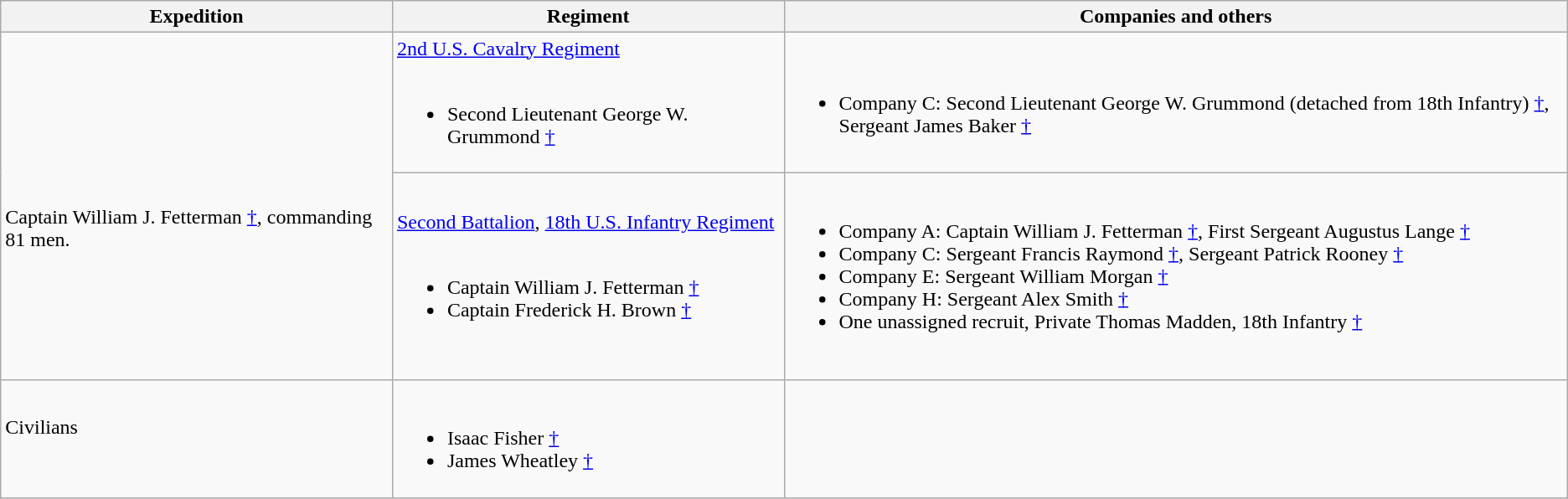<table class="wikitable">
<tr>
<th width=25%>Expedition</th>
<th width=25%>Regiment</th>
<th>Companies and others</th>
</tr>
<tr>
<td rowspan=2><br><br>
Captain William J. Fetterman <a href='#'>†</a>, commanding 81 men.</td>
<td><a href='#'>2nd U.S. Cavalry Regiment</a><br><br><ul><li>Second Lieutenant George W. Grummond <a href='#'>†</a></li></ul></td>
<td><br><ul><li>Company C: Second Lieutenant George W. Grummond (detached from 18th Infantry) <a href='#'>†</a>, Sergeant James Baker <a href='#'>†</a></li></ul></td>
</tr>
<tr>
<td><a href='#'>Second Battalion</a>, <a href='#'>18th U.S. Infantry Regiment</a><br><br><ul><li>Captain William J. Fetterman <a href='#'>†</a></li><li>Captain Frederick H. Brown <a href='#'>†</a></li></ul></td>
<td><br><ul><li>Company A: Captain William J. Fetterman <a href='#'>†</a>, First Sergeant Augustus Lange <a href='#'>†</a></li><li>Company C: Sergeant Francis Raymond <a href='#'>†</a>, Sergeant Patrick Rooney <a href='#'>†</a></li><li>Company E: Sergeant William Morgan <a href='#'>†</a></li><li>Company H: Sergeant Alex Smith <a href='#'>†</a></li><li>One unassigned recruit, Private Thomas Madden, 18th Infantry <a href='#'>†</a></li></ul><br></td>
</tr>
<tr>
<td>Civilians<br><br></td>
<td><br><ul><li>Isaac Fisher <a href='#'>†</a></li><li>James Wheatley <a href='#'>†</a></li></ul></td>
</tr>
</table>
